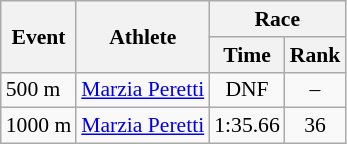<table class="wikitable" border="1" style="font-size:90%">
<tr>
<th rowspan=2>Event</th>
<th rowspan=2>Athlete</th>
<th colspan=2>Race</th>
</tr>
<tr>
<th>Time</th>
<th>Rank</th>
</tr>
<tr>
<td>500 m</td>
<td><a href='#'>Marzia Peretti</a></td>
<td align=center>DNF</td>
<td align=center>–</td>
</tr>
<tr>
<td>1000 m</td>
<td><a href='#'>Marzia Peretti</a></td>
<td align=center>1:35.66</td>
<td align=center>36</td>
</tr>
</table>
